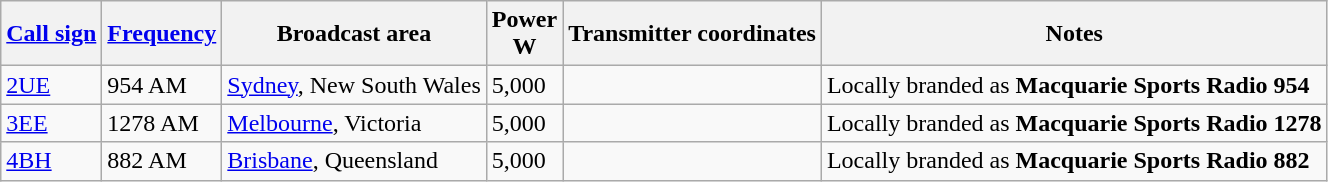<table class="wikitable sortable">
<tr>
<th><a href='#'>Call sign</a></th>
<th data-sort-type="number"><a href='#'>Frequency</a></th>
<th>Broadcast area</th>
<th data-sort-type="number">Power<br>W</th>
<th class="unsortable">Transmitter coordinates</th>
<th class="unsortable">Notes</th>
</tr>
<tr>
<td><a href='#'>2UE</a></td>
<td>954 AM</td>
<td><a href='#'>Sydney</a>, New South Wales</td>
<td>5,000</td>
<td></td>
<td>Locally branded as <strong>Macquarie Sports Radio 954</strong></td>
</tr>
<tr>
<td><a href='#'>3EE</a></td>
<td>1278 AM</td>
<td><a href='#'>Melbourne</a>, Victoria</td>
<td>5,000</td>
<td></td>
<td>Locally branded as <strong>Macquarie Sports Radio 1278</strong></td>
</tr>
<tr>
<td><a href='#'>4BH</a></td>
<td>882 AM</td>
<td><a href='#'>Brisbane</a>, Queensland</td>
<td>5,000</td>
<td></td>
<td>Locally branded as <strong>Macquarie Sports Radio 882</strong></td>
</tr>
</table>
